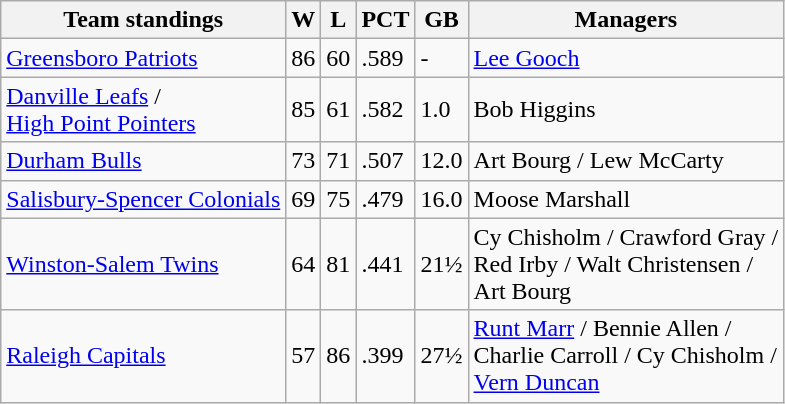<table class="wikitable">
<tr>
<th>Team standings</th>
<th>W</th>
<th>L</th>
<th>PCT</th>
<th>GB</th>
<th>Managers</th>
</tr>
<tr>
<td><a href='#'>Greensboro Patriots</a></td>
<td>86</td>
<td>60</td>
<td>.589</td>
<td>-</td>
<td><a href='#'>Lee Gooch</a></td>
</tr>
<tr>
<td><a href='#'>Danville Leafs</a> /<br> <a href='#'>High Point Pointers</a></td>
<td>85</td>
<td>61</td>
<td>.582</td>
<td>1.0</td>
<td>Bob Higgins</td>
</tr>
<tr>
<td><a href='#'>Durham Bulls</a></td>
<td>73</td>
<td>71</td>
<td>.507</td>
<td>12.0</td>
<td>Art Bourg / Lew McCarty</td>
</tr>
<tr>
<td><a href='#'>Salisbury-Spencer Colonials</a></td>
<td>69</td>
<td>75</td>
<td>.479</td>
<td>16.0</td>
<td>Moose Marshall</td>
</tr>
<tr>
<td><a href='#'>Winston-Salem Twins</a></td>
<td>64</td>
<td>81</td>
<td>.441</td>
<td>21½</td>
<td>Cy Chisholm / Crawford Gray /<br> Red Irby / Walt Christensen /<br> Art Bourg</td>
</tr>
<tr>
<td><a href='#'>Raleigh Capitals</a></td>
<td>57</td>
<td>86</td>
<td>.399</td>
<td>27½</td>
<td><a href='#'>Runt Marr</a> / Bennie Allen /<br> Charlie Carroll / Cy Chisholm /<br><a href='#'>Vern Duncan</a></td>
</tr>
</table>
